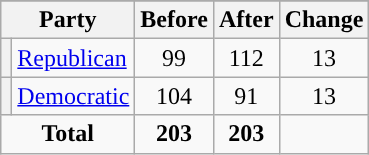<table class="wikitable" style="text-align:center;">
<tr>
</tr>
<tr>
<th colspan=2>Party</th>
<th>Before</th>
<th>After</th>
<th>Change</th>
</tr>
<tr>
<th style="background-color:"></th>
<td style="text-align:left;"><a href='#'>Republican</a></td>
<td>99</td>
<td>112</td>
<td> 13</td>
</tr>
<tr>
<th style="background-color:"></th>
<td style="text-align:left;"><a href='#'>Democratic</a></td>
<td>104</td>
<td>91</td>
<td> 13</td>
</tr>
<tr>
<td colspan=2><strong>Total</strong></td>
<td><strong>203</strong></td>
<td><strong>203</strong></td>
<td></td>
</tr>
</table>
